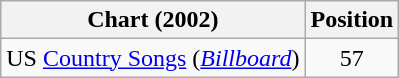<table class="wikitable sortable">
<tr>
<th scope="col">Chart (2002)</th>
<th scope="col">Position</th>
</tr>
<tr>
<td>US <a href='#'>Country Songs</a> (<em><a href='#'>Billboard</a></em>)</td>
<td align="center">57</td>
</tr>
</table>
